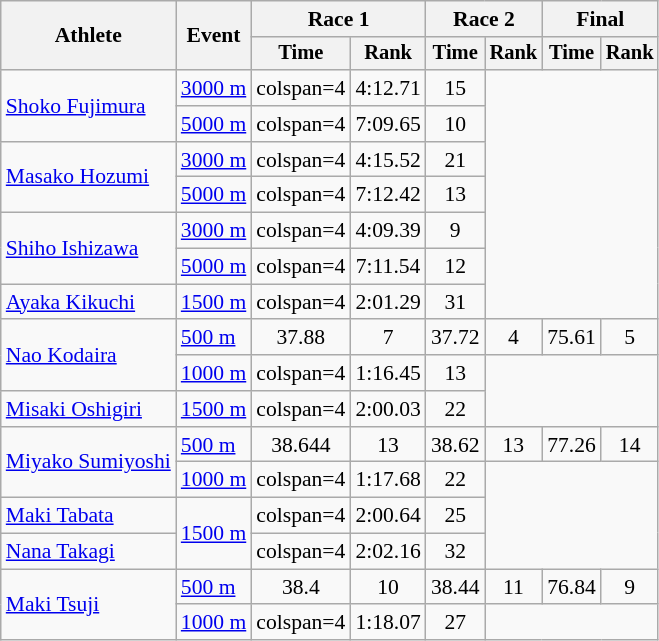<table class="wikitable" style="font-size:90%">
<tr>
<th rowspan=2>Athlete</th>
<th rowspan=2>Event</th>
<th colspan=2>Race 1</th>
<th colspan=2>Race 2</th>
<th colspan=3>Final</th>
</tr>
<tr style="font-size:95%">
<th>Time</th>
<th>Rank</th>
<th>Time</th>
<th>Rank</th>
<th>Time</th>
<th>Rank</th>
</tr>
<tr align=center>
<td align=left rowspan=2><a href='#'>Shoko Fujimura</a></td>
<td align=left><a href='#'>3000 m</a></td>
<td>colspan=4 </td>
<td>4:12.71</td>
<td>15</td>
</tr>
<tr align=center>
<td align=left><a href='#'>5000 m</a></td>
<td>colspan=4 </td>
<td>7:09.65</td>
<td>10</td>
</tr>
<tr align=center>
<td align=left rowspan=2><a href='#'>Masako Hozumi</a></td>
<td align=left><a href='#'>3000 m</a></td>
<td>colspan=4 </td>
<td>4:15.52</td>
<td>21</td>
</tr>
<tr align=center>
<td align=left><a href='#'>5000 m</a></td>
<td>colspan=4 </td>
<td>7:12.42</td>
<td>13</td>
</tr>
<tr align=center>
<td align=left rowspan=2><a href='#'>Shiho Ishizawa</a></td>
<td align=left><a href='#'>3000 m</a></td>
<td>colspan=4 </td>
<td>4:09.39</td>
<td>9</td>
</tr>
<tr align=center>
<td align=left><a href='#'>5000 m</a></td>
<td>colspan=4 </td>
<td>7:11.54</td>
<td>12</td>
</tr>
<tr align=center>
<td align=left><a href='#'>Ayaka Kikuchi</a></td>
<td align=left><a href='#'>1500 m</a></td>
<td>colspan=4 </td>
<td>2:01.29</td>
<td>31</td>
</tr>
<tr align=center>
<td align=left rowspan=2><a href='#'>Nao Kodaira</a></td>
<td align=left><a href='#'>500 m</a></td>
<td>37.88</td>
<td>7</td>
<td>37.72</td>
<td>4</td>
<td>75.61</td>
<td>5</td>
</tr>
<tr align=center>
<td align=left><a href='#'>1000 m</a></td>
<td>colspan=4 </td>
<td>1:16.45</td>
<td>13</td>
</tr>
<tr align=center>
<td align=left><a href='#'>Misaki Oshigiri</a></td>
<td align=left><a href='#'>1500 m</a></td>
<td>colspan=4 </td>
<td>2:00.03</td>
<td>22</td>
</tr>
<tr align=center>
<td align=left rowspan=2><a href='#'>Miyako Sumiyoshi</a></td>
<td align=left><a href='#'>500 m</a></td>
<td>38.644</td>
<td>13</td>
<td>38.62</td>
<td>13</td>
<td>77.26</td>
<td>14</td>
</tr>
<tr align=center>
<td align=left><a href='#'>1000 m</a></td>
<td>colspan=4 </td>
<td>1:17.68</td>
<td>22</td>
</tr>
<tr align=center>
<td align=left><a href='#'>Maki Tabata</a></td>
<td align=left rowspan=2><a href='#'>1500 m</a></td>
<td>colspan=4 </td>
<td>2:00.64</td>
<td>25</td>
</tr>
<tr align=center>
<td align=left><a href='#'>Nana Takagi</a></td>
<td>colspan=4 </td>
<td>2:02.16</td>
<td>32</td>
</tr>
<tr align=center>
<td align=left rowspan=2><a href='#'>Maki Tsuji</a></td>
<td align=left><a href='#'>500 m</a></td>
<td>38.4</td>
<td>10</td>
<td>38.44</td>
<td>11</td>
<td>76.84</td>
<td>9</td>
</tr>
<tr align=center>
<td align=left><a href='#'>1000 m</a></td>
<td>colspan=4 </td>
<td>1:18.07</td>
<td>27</td>
</tr>
</table>
